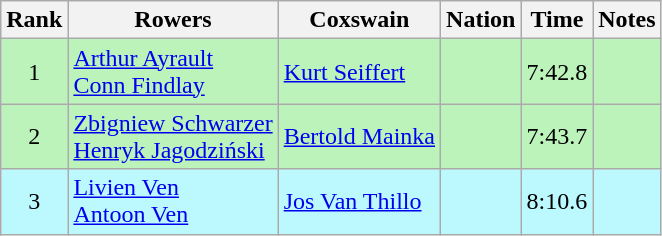<table class="wikitable sortable" style="text-align:center">
<tr>
<th>Rank</th>
<th>Rowers</th>
<th>Coxswain</th>
<th>Nation</th>
<th>Time</th>
<th>Notes</th>
</tr>
<tr bgcolor=bbf3bb>
<td>1</td>
<td align=left><a href='#'>Arthur Ayrault</a><br><a href='#'>Conn Findlay</a></td>
<td align=left><a href='#'>Kurt Seiffert</a></td>
<td align=left></td>
<td>7:42.8</td>
<td></td>
</tr>
<tr bgcolor=bbf3bb>
<td>2</td>
<td align=left><a href='#'>Zbigniew Schwarzer</a><br><a href='#'>Henryk Jagodziński</a></td>
<td align=left><a href='#'>Bertold Mainka</a></td>
<td align=left></td>
<td>7:43.7</td>
<td></td>
</tr>
<tr bgcolor=bbf9ff>
<td>3</td>
<td align=left><a href='#'>Livien Ven</a><br><a href='#'>Antoon Ven</a></td>
<td align=left><a href='#'>Jos Van Thillo</a></td>
<td align=left></td>
<td>8:10.6</td>
<td></td>
</tr>
</table>
